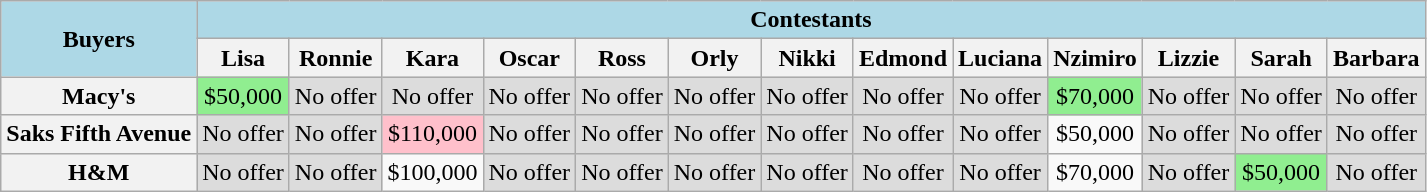<table class="wikitable" style="text-align:center">
<tr style="background:lightblue;">
<td rowspan="2"><strong>Buyers</strong></td>
<td colspan="13"><strong>Contestants</strong></td>
</tr>
<tr>
<th>Lisa</th>
<th>Ronnie</th>
<th>Kara</th>
<th>Oscar</th>
<th>Ross</th>
<th>Orly</th>
<th>Nikki</th>
<th>Edmond</th>
<th>Luciana</th>
<th>Nzimiro</th>
<th>Lizzie</th>
<th>Sarah</th>
<th>Barbara</th>
</tr>
<tr>
<th>Macy's</th>
<td style="background:lightgreen;">$50,000</td>
<td bgcolor=#DCDCDC>No offer</td>
<td bgcolor=#DCDCDC>No offer</td>
<td bgcolor=#DCDCDC>No offer</td>
<td bgcolor=#DCDCDC>No offer</td>
<td bgcolor=#DCDCDC>No offer</td>
<td bgcolor=#DCDCDC>No offer</td>
<td bgcolor=#DCDCDC>No offer</td>
<td bgcolor=#DCDCDC>No offer</td>
<td style="background:lightgreen;">$70,000</td>
<td bgcolor=#DCDCDC>No offer</td>
<td bgcolor=#DCDCDC>No offer</td>
<td bgcolor=#DCDCDC>No offer</td>
</tr>
<tr>
<th>Saks Fifth Avenue</th>
<td bgcolor=#DCDCDC>No offer</td>
<td bgcolor=#DCDCDC>No offer</td>
<td style="background:pink;">$110,000</td>
<td bgcolor=#DCDCDC>No offer</td>
<td bgcolor=#DCDCDC>No offer</td>
<td bgcolor=#DCDCDC>No offer</td>
<td bgcolor=#DCDCDC>No offer</td>
<td bgcolor=#DCDCDC>No offer</td>
<td bgcolor=#DCDCDC>No offer</td>
<td>$50,000</td>
<td bgcolor=#DCDCDC>No offer</td>
<td bgcolor=#DCDCDC>No offer</td>
<td bgcolor=#DCDCDC>No offer</td>
</tr>
<tr>
<th>H&M</th>
<td bgcolor=#DCDCDC>No offer</td>
<td bgcolor=#DCDCDC>No offer</td>
<td>$100,000</td>
<td bgcolor=#DCDCDC>No offer</td>
<td bgcolor=#DCDCDC>No offer</td>
<td bgcolor=#DCDCDC>No offer</td>
<td bgcolor=#DCDCDC>No offer</td>
<td bgcolor=#DCDCDC>No offer</td>
<td bgcolor=#DCDCDC>No offer</td>
<td>$70,000</td>
<td bgcolor=#DCDCDC>No offer</td>
<td style="background:lightgreen;">$50,000</td>
<td bgcolor=#DCDCDC>No offer</td>
</tr>
</table>
